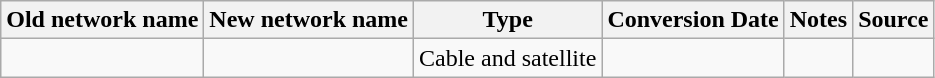<table class="wikitable">
<tr>
<th>Old network name</th>
<th>New network name</th>
<th>Type</th>
<th>Conversion Date</th>
<th>Notes</th>
<th>Source</th>
</tr>
<tr>
<td><a href='#'></a></td>
<td></td>
<td>Cable and satellite</td>
<td></td>
<td></td>
<td></td>
</tr>
</table>
